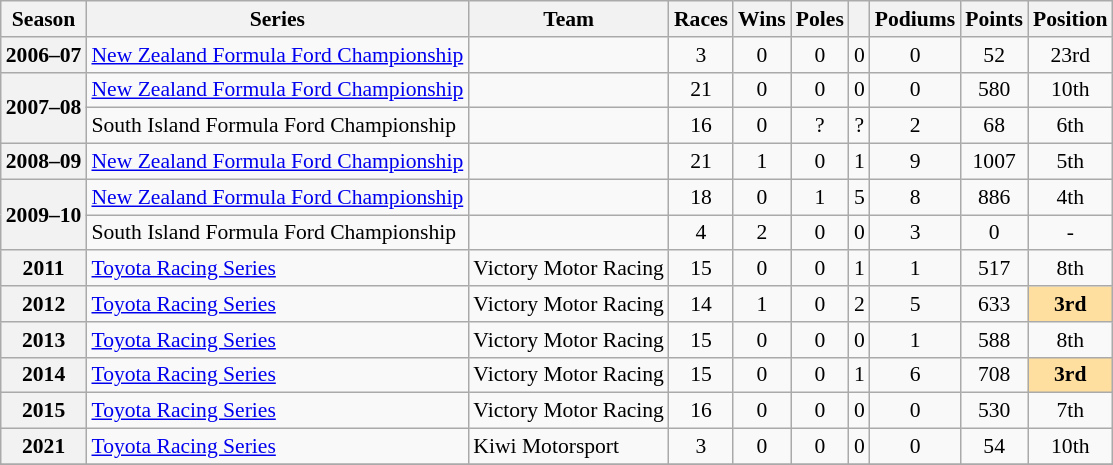<table class="wikitable" style="font-size: 90%; text-align:center">
<tr>
<th>Season</th>
<th>Series</th>
<th>Team</th>
<th>Races</th>
<th>Wins</th>
<th>Poles</th>
<th></th>
<th>Podiums</th>
<th>Points</th>
<th>Position</th>
</tr>
<tr>
<th>2006–07</th>
<td align="left"><a href='#'>New Zealand Formula Ford Championship</a></td>
<td align="left"></td>
<td>3</td>
<td>0</td>
<td>0</td>
<td>0</td>
<td>0</td>
<td>52</td>
<td>23rd</td>
</tr>
<tr>
<th rowspan="2">2007–08</th>
<td align="left"><a href='#'>New Zealand Formula Ford Championship</a></td>
<td align="left"></td>
<td>21</td>
<td>0</td>
<td>0</td>
<td>0</td>
<td>0</td>
<td>580</td>
<td>10th</td>
</tr>
<tr>
<td align="left">South Island Formula Ford Championship</td>
<td align="left"></td>
<td>16</td>
<td>0</td>
<td>?</td>
<td>?</td>
<td>2</td>
<td>68</td>
<td>6th</td>
</tr>
<tr>
<th>2008–09</th>
<td align="left"><a href='#'>New Zealand Formula Ford Championship</a></td>
<td align="left"></td>
<td>21</td>
<td>1</td>
<td>0</td>
<td>1</td>
<td>9</td>
<td>1007</td>
<td>5th</td>
</tr>
<tr>
<th rowspan="2">2009–10</th>
<td align="left"><a href='#'>New Zealand Formula Ford Championship</a></td>
<td align="left"></td>
<td>18</td>
<td>0</td>
<td>1</td>
<td>5</td>
<td>8</td>
<td>886</td>
<td>4th</td>
</tr>
<tr>
<td align="left">South Island Formula Ford Championship</td>
<td align="left"></td>
<td>4</td>
<td>2</td>
<td>0</td>
<td>0</td>
<td>3</td>
<td>0</td>
<td>-</td>
</tr>
<tr>
<th>2011</th>
<td align="left"><a href='#'>Toyota Racing Series</a></td>
<td align="left">Victory Motor Racing</td>
<td>15</td>
<td>0</td>
<td>0</td>
<td>1</td>
<td>1</td>
<td>517</td>
<td>8th</td>
</tr>
<tr>
<th>2012</th>
<td align="left"><a href='#'>Toyota Racing Series</a></td>
<td align="left">Victory Motor Racing</td>
<td>14</td>
<td>1</td>
<td>0</td>
<td>2</td>
<td>5</td>
<td>633</td>
<td style="background:#ffdf9f;"><strong>3rd</strong></td>
</tr>
<tr>
<th>2013</th>
<td align="left"><a href='#'>Toyota Racing Series</a></td>
<td align="left">Victory Motor Racing</td>
<td>15</td>
<td>0</td>
<td>0</td>
<td>0</td>
<td>1</td>
<td>588</td>
<td>8th</td>
</tr>
<tr>
<th>2014</th>
<td align="left"><a href='#'>Toyota Racing Series</a></td>
<td align="left">Victory Motor Racing</td>
<td>15</td>
<td>0</td>
<td>0</td>
<td>1</td>
<td>6</td>
<td>708</td>
<td style="background:#ffdf9f;"><strong>3rd</strong></td>
</tr>
<tr>
<th>2015</th>
<td align="left"><a href='#'>Toyota Racing Series</a></td>
<td align="left">Victory Motor Racing</td>
<td>16</td>
<td>0</td>
<td>0</td>
<td>0</td>
<td>0</td>
<td>530</td>
<td>7th</td>
</tr>
<tr>
<th>2021</th>
<td align=left><a href='#'>Toyota Racing Series</a></td>
<td align=left>Kiwi Motorsport</td>
<td>3</td>
<td>0</td>
<td>0</td>
<td>0</td>
<td>0</td>
<td>54</td>
<td>10th</td>
</tr>
<tr>
</tr>
</table>
